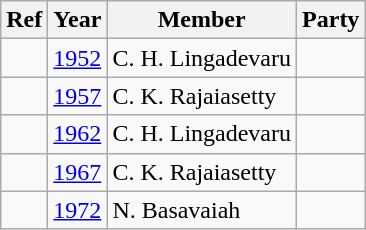<table class="wikitable sortable">
<tr>
<th>Ref</th>
<th>Year</th>
<th>Member</th>
<th colspan="2">Party</th>
</tr>
<tr>
<td></td>
<td><a href='#'>1952</a></td>
<td>C. H. Lingadevaru</td>
<td></td>
</tr>
<tr>
<td></td>
<td><a href='#'>1957</a></td>
<td>C. K. Rajaiasetty</td>
<td></td>
</tr>
<tr>
<td></td>
<td><a href='#'>1962</a></td>
<td>C. H. Lingadevaru</td>
<td></td>
</tr>
<tr>
<td></td>
<td><a href='#'>1967</a></td>
<td>C. K. Rajaiasetty</td>
<td></td>
</tr>
<tr>
<td></td>
<td><a href='#'>1972</a></td>
<td>N. Basavaiah</td>
<td></td>
</tr>
</table>
